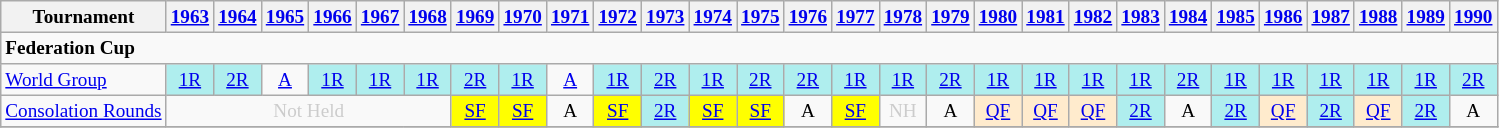<table class=wikitable style=text-align:center;font-size:80%>
<tr>
<th>Tournament</th>
<th><a href='#'>1963</a></th>
<th><a href='#'>1964</a></th>
<th><a href='#'>1965</a></th>
<th><a href='#'>1966</a></th>
<th><a href='#'>1967</a></th>
<th><a href='#'>1968</a></th>
<th><a href='#'>1969</a></th>
<th><a href='#'>1970</a></th>
<th><a href='#'>1971</a></th>
<th><a href='#'>1972</a></th>
<th><a href='#'>1973</a></th>
<th><a href='#'>1974</a></th>
<th><a href='#'>1975</a></th>
<th><a href='#'>1976</a></th>
<th><a href='#'>1977</a></th>
<th><a href='#'>1978</a></th>
<th><a href='#'>1979</a></th>
<th><a href='#'>1980</a></th>
<th><a href='#'>1981</a></th>
<th><a href='#'>1982</a></th>
<th><a href='#'>1983</a></th>
<th><a href='#'>1984</a></th>
<th><a href='#'>1985</a></th>
<th><a href='#'>1986</a></th>
<th><a href='#'>1987</a></th>
<th><a href='#'>1988</a></th>
<th><a href='#'>1989</a></th>
<th><a href='#'>1990</a></th>
</tr>
<tr>
<td colspan=40 align=left><strong>Federation Cup</strong></td>
</tr>
<tr>
<td align=left><a href='#'>World Group</a></td>
<td bgcolor=afeeee><a href='#'>1R</a></td>
<td bgcolor=afeeee><a href='#'>2R</a></td>
<td><a href='#'>A</a></td>
<td bgcolor=afeeee><a href='#'>1R</a></td>
<td bgcolor=afeeee><a href='#'>1R</a></td>
<td bgcolor=afeeee><a href='#'>1R</a></td>
<td bgcolor=afeeee><a href='#'>2R</a></td>
<td bgcolor=afeeee><a href='#'>1R</a></td>
<td><a href='#'>A</a></td>
<td bgcolor=afeeee><a href='#'>1R</a></td>
<td bgcolor=afeeee><a href='#'>2R</a></td>
<td bgcolor=afeeee><a href='#'>1R</a></td>
<td bgcolor=afeeee><a href='#'>2R</a></td>
<td bgcolor=afeeee><a href='#'>2R</a></td>
<td bgcolor=afeeee><a href='#'>1R</a></td>
<td bgcolor=afeeee><a href='#'>1R</a></td>
<td bgcolor=afeeee><a href='#'>2R</a></td>
<td bgcolor=afeeee><a href='#'>1R</a></td>
<td bgcolor=afeeee><a href='#'>1R</a></td>
<td bgcolor=afeeee><a href='#'>1R</a></td>
<td bgcolor=afeeee><a href='#'>1R</a></td>
<td bgcolor=afeeee><a href='#'>2R</a></td>
<td bgcolor=afeeee><a href='#'>1R</a></td>
<td bgcolor=afeeee><a href='#'>1R</a></td>
<td bgcolor=afeeee><a href='#'>1R</a></td>
<td bgcolor=afeeee><a href='#'>1R</a></td>
<td bgcolor=afeeee><a href='#'>1R</a></td>
<td bgcolor=afeeee><a href='#'>2R</a></td>
</tr>
<tr>
<td align=left><a href='#'>Consolation Rounds</a></td>
<td colspan=6 style=color:#ccc>Not Held</td>
<td bgcolor=yellow><a href='#'>SF</a></td>
<td bgcolor=yellow><a href='#'>SF</a></td>
<td>A</td>
<td bgcolor=yellow><a href='#'>SF</a></td>
<td bgcolor=afeeee><a href='#'>2R</a></td>
<td bgcolor=yellow><a href='#'>SF</a></td>
<td bgcolor=yellow><a href='#'>SF</a></td>
<td>A</td>
<td bgcolor=yellow><a href='#'>SF</a></td>
<td style=color:#ccc>NH</td>
<td>A</td>
<td bgcolor=ffebcd><a href='#'>QF</a></td>
<td bgcolor=ffebcd><a href='#'>QF</a></td>
<td bgcolor=ffebcd><a href='#'>QF</a></td>
<td bgcolor=afeeee><a href='#'>2R</a></td>
<td>A</td>
<td bgcolor=afeeee><a href='#'>2R</a></td>
<td bgcolor=ffebcd><a href='#'>QF</a></td>
<td bgcolor=afeeee><a href='#'>2R</a></td>
<td bgcolor=ffebcd><a href='#'>QF</a></td>
<td bgcolor=afeeee><a href='#'>2R</a></td>
<td>A</td>
</tr>
<tr>
</tr>
</table>
